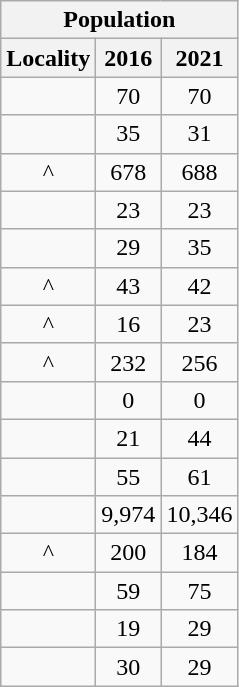<table class="wikitable" style="text-align:center;">
<tr>
<th colspan="3" style="text-align:center;  font-weight:bold">Population</th>
</tr>
<tr>
<th style="text-align:center; background:  font-weight:bold">Locality</th>
<th style="text-align:center; background:  font-weight:bold"><strong>2016</strong></th>
<th style="text-align:center; background:  font-weight:bold"><strong>2021</strong></th>
</tr>
<tr>
<td></td>
<td>70</td>
<td>70</td>
</tr>
<tr>
<td></td>
<td>35</td>
<td>31</td>
</tr>
<tr>
<td>^</td>
<td>678</td>
<td>688</td>
</tr>
<tr>
<td></td>
<td>23</td>
<td>23</td>
</tr>
<tr>
<td></td>
<td>29</td>
<td>35</td>
</tr>
<tr>
<td>^</td>
<td>43</td>
<td>42</td>
</tr>
<tr>
<td>^</td>
<td>16</td>
<td>23</td>
</tr>
<tr>
<td>^</td>
<td>232</td>
<td>256</td>
</tr>
<tr>
<td></td>
<td>0</td>
<td>0</td>
</tr>
<tr>
<td></td>
<td>21</td>
<td>44</td>
</tr>
<tr>
<td></td>
<td>55</td>
<td>61</td>
</tr>
<tr>
<td></td>
<td>9,974</td>
<td>10,346</td>
</tr>
<tr>
<td>^</td>
<td>200</td>
<td>184</td>
</tr>
<tr>
<td></td>
<td>59</td>
<td>75</td>
</tr>
<tr>
<td></td>
<td>19</td>
<td>29</td>
</tr>
<tr>
<td></td>
<td>30</td>
<td>29</td>
</tr>
</table>
